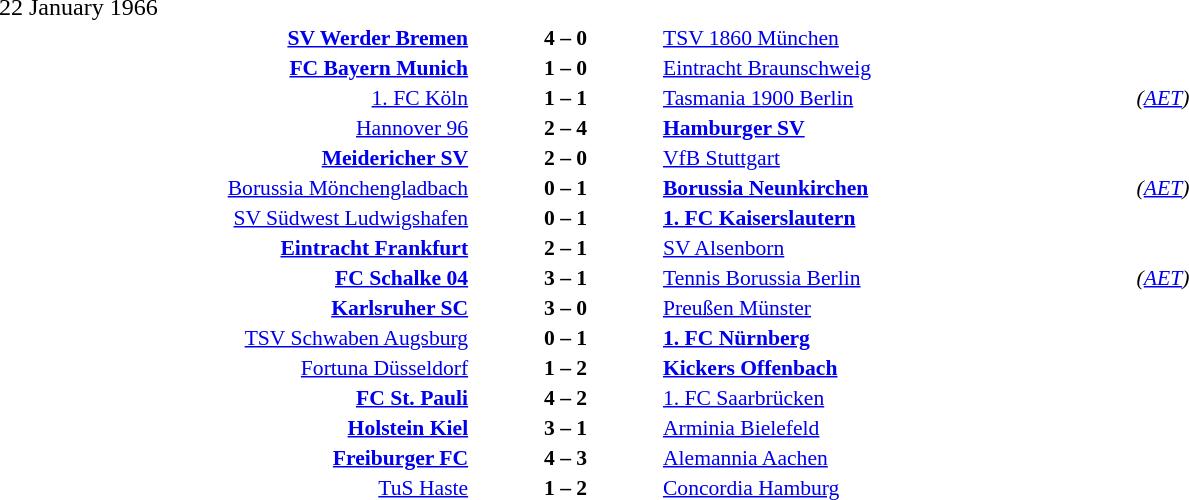<table width=100% cellspacing=1>
<tr>
<th width=25%></th>
<th width=10%></th>
<th width=25%></th>
<th></th>
</tr>
<tr>
<td>22 January 1966</td>
</tr>
<tr style=font-size:90%>
<td align=right><strong><a href='#'>SV Werder Bremen</a></strong></td>
<td align=center><strong>4 – 0</strong></td>
<td><a href='#'>TSV 1860 München</a></td>
</tr>
<tr style=font-size:90%>
<td align=right><strong><a href='#'>FC Bayern Munich</a></strong></td>
<td align=center><strong>1 – 0</strong></td>
<td><a href='#'>Eintracht Braunschweig</a></td>
</tr>
<tr style=font-size:90%>
<td align=right><a href='#'>1. FC Köln</a></td>
<td align=center><strong>1 – 1</strong></td>
<td><a href='#'>Tasmania 1900 Berlin</a></td>
<td><em>(<a href='#'>AET</a>)</em></td>
</tr>
<tr style=font-size:90%>
<td align=right><a href='#'>Hannover 96</a></td>
<td align=center><strong>2 – 4</strong></td>
<td><strong><a href='#'>Hamburger SV</a></strong></td>
</tr>
<tr style=font-size:90%>
<td align=right><strong><a href='#'>Meidericher SV</a></strong></td>
<td align=center><strong>2 – 0</strong></td>
<td><a href='#'>VfB Stuttgart</a></td>
</tr>
<tr style=font-size:90%>
<td align=right><a href='#'>Borussia Mönchengladbach</a></td>
<td align=center><strong>0 – 1</strong></td>
<td><strong><a href='#'>Borussia Neunkirchen</a></strong></td>
<td><em>(<a href='#'>AET</a>)</em></td>
</tr>
<tr style=font-size:90%>
<td align=right><a href='#'>SV Südwest Ludwigshafen</a></td>
<td align=center><strong>0 – 1</strong></td>
<td><strong><a href='#'>1. FC Kaiserslautern</a></strong></td>
</tr>
<tr style=font-size:90%>
<td align=right><strong><a href='#'>Eintracht Frankfurt</a></strong></td>
<td align=center><strong>2 – 1</strong></td>
<td><a href='#'>SV Alsenborn</a></td>
</tr>
<tr style=font-size:90%>
<td align=right><strong><a href='#'>FC Schalke 04</a></strong></td>
<td align=center><strong>3 – 1</strong></td>
<td><a href='#'>Tennis Borussia Berlin</a></td>
<td><em>(<a href='#'>AET</a>)</em></td>
</tr>
<tr style=font-size:90%>
<td align=right><strong><a href='#'>Karlsruher SC</a></strong></td>
<td align=center><strong>3 – 0</strong></td>
<td><a href='#'>Preußen Münster</a></td>
</tr>
<tr style=font-size:90%>
<td align=right><a href='#'>TSV Schwaben Augsburg</a></td>
<td align=center><strong>0 – 1</strong></td>
<td><strong><a href='#'>1. FC Nürnberg</a></strong></td>
</tr>
<tr style=font-size:90%>
<td align=right><a href='#'>Fortuna Düsseldorf</a></td>
<td align=center><strong>1 – 2</strong></td>
<td><strong><a href='#'>Kickers Offenbach</a></strong></td>
</tr>
<tr style=font-size:90%>
<td align=right><strong><a href='#'>FC St. Pauli</a></strong></td>
<td align=center><strong>4 – 2</strong></td>
<td><a href='#'>1. FC Saarbrücken</a></td>
</tr>
<tr style=font-size:90%>
<td align=right><strong><a href='#'>Holstein Kiel</a></strong></td>
<td align=center><strong>3 – 1</strong></td>
<td><a href='#'>Arminia Bielefeld</a></td>
</tr>
<tr style=font-size:90%>
<td align=right><strong><a href='#'>Freiburger FC</a></strong></td>
<td align=center><strong>4 – 3</strong></td>
<td><a href='#'>Alemannia Aachen</a></td>
</tr>
<tr style=font-size:90%>
<td align=right><a href='#'>TuS Haste</a></td>
<td align=center><strong>1 – 2</strong></td>
<td><a href='#'>Concordia Hamburg</a></td>
</tr>
</table>
